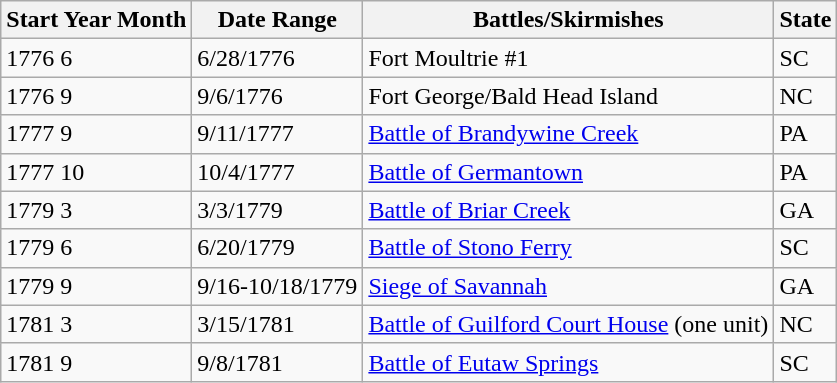<table class="wikitable sortable">
<tr>
<th>Start Year Month</th>
<th>Date Range</th>
<th>Battles/Skirmishes</th>
<th>State</th>
</tr>
<tr>
<td>1776 6</td>
<td>6/28/1776</td>
<td>Fort Moultrie #1</td>
<td>SC</td>
</tr>
<tr>
<td>1776 9</td>
<td>9/6/1776</td>
<td>Fort George/Bald Head Island</td>
<td>NC</td>
</tr>
<tr>
<td>1777 9</td>
<td>9/11/1777</td>
<td><a href='#'>Battle of Brandywine Creek</a></td>
<td>PA</td>
</tr>
<tr>
<td>1777 10</td>
<td>10/4/1777</td>
<td><a href='#'>Battle of Germantown</a></td>
<td>PA</td>
</tr>
<tr>
<td>1779 3</td>
<td>3/3/1779</td>
<td><a href='#'>Battle of Briar Creek</a></td>
<td>GA</td>
</tr>
<tr>
<td>1779 6</td>
<td>6/20/1779</td>
<td><a href='#'>Battle of Stono Ferry</a></td>
<td>SC</td>
</tr>
<tr>
<td>1779 9</td>
<td>9/16-10/18/1779</td>
<td><a href='#'>Siege of Savannah</a></td>
<td>GA</td>
</tr>
<tr>
<td>1781 3</td>
<td>3/15/1781</td>
<td><a href='#'>Battle of Guilford Court House</a> (one unit)</td>
<td>NC</td>
</tr>
<tr>
<td>1781 9</td>
<td>9/8/1781</td>
<td><a href='#'>Battle of Eutaw Springs</a></td>
<td>SC</td>
</tr>
</table>
